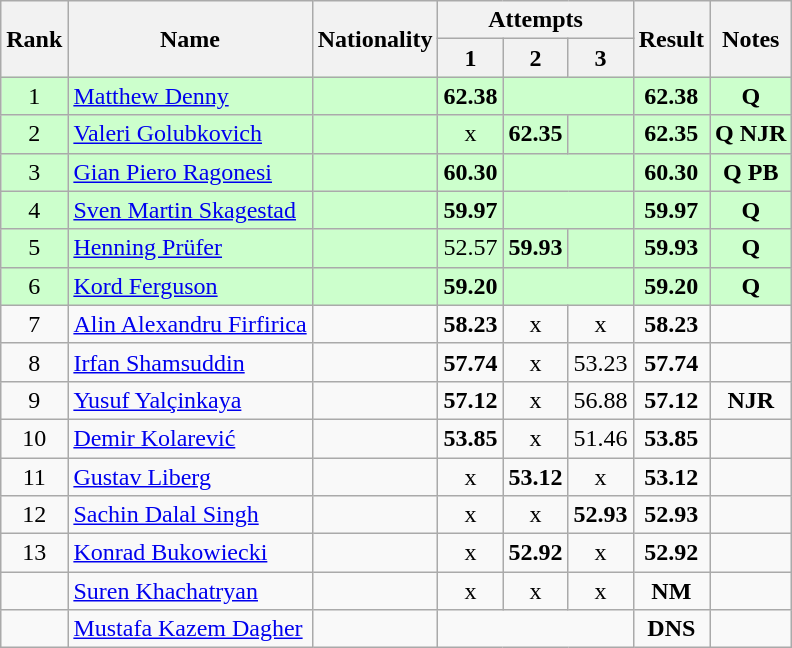<table class="wikitable sortable" style="text-align:center">
<tr>
<th rowspan=2>Rank</th>
<th rowspan=2>Name</th>
<th rowspan=2>Nationality</th>
<th colspan=3>Attempts</th>
<th rowspan=2>Result</th>
<th rowspan=2>Notes</th>
</tr>
<tr>
<th>1</th>
<th>2</th>
<th>3</th>
</tr>
<tr bgcolor=ccffcc>
<td>1</td>
<td align=left><a href='#'>Matthew Denny</a></td>
<td align=left></td>
<td><strong>62.38</strong></td>
<td colspan=2></td>
<td><strong>62.38</strong></td>
<td><strong>Q</strong></td>
</tr>
<tr bgcolor=ccffcc>
<td>2</td>
<td align=left><a href='#'>Valeri Golubkovich</a></td>
<td align=left></td>
<td>x</td>
<td><strong>62.35</strong></td>
<td></td>
<td><strong>62.35</strong></td>
<td><strong>Q NJR</strong></td>
</tr>
<tr bgcolor=ccffcc>
<td>3</td>
<td align=left><a href='#'>Gian Piero Ragonesi</a></td>
<td align=left></td>
<td><strong>60.30</strong></td>
<td colspan=2></td>
<td><strong>60.30</strong></td>
<td><strong>Q PB</strong></td>
</tr>
<tr bgcolor=ccffcc>
<td>4</td>
<td align=left><a href='#'>Sven Martin Skagestad</a></td>
<td align=left></td>
<td><strong>59.97</strong></td>
<td colspan=2></td>
<td><strong>59.97</strong></td>
<td><strong>Q</strong></td>
</tr>
<tr bgcolor=ccffcc>
<td>5</td>
<td align=left><a href='#'>Henning Prüfer</a></td>
<td align=left></td>
<td>52.57</td>
<td><strong>59.93</strong></td>
<td></td>
<td><strong>59.93</strong></td>
<td><strong>Q</strong></td>
</tr>
<tr bgcolor=ccffcc>
<td>6</td>
<td align=left><a href='#'>Kord Ferguson</a></td>
<td align=left></td>
<td><strong>59.20</strong></td>
<td colspan=2></td>
<td><strong>59.20</strong></td>
<td><strong>Q</strong></td>
</tr>
<tr>
<td>7</td>
<td align=left><a href='#'>Alin Alexandru Firfirica</a></td>
<td align=left></td>
<td><strong>58.23</strong></td>
<td>x</td>
<td>x</td>
<td><strong>58.23</strong></td>
<td></td>
</tr>
<tr>
<td>8</td>
<td align=left><a href='#'>Irfan Shamsuddin</a></td>
<td align=left></td>
<td><strong>57.74</strong></td>
<td>x</td>
<td>53.23</td>
<td><strong>57.74</strong></td>
<td></td>
</tr>
<tr>
<td>9</td>
<td align=left><a href='#'>Yusuf Yalçinkaya</a></td>
<td align=left></td>
<td><strong>57.12</strong></td>
<td>x</td>
<td>56.88</td>
<td><strong>57.12</strong></td>
<td><strong>NJR</strong></td>
</tr>
<tr>
<td>10</td>
<td align=left><a href='#'>Demir Kolarević</a></td>
<td align=left></td>
<td><strong>53.85</strong></td>
<td>x</td>
<td>51.46</td>
<td><strong>53.85</strong></td>
<td></td>
</tr>
<tr>
<td>11</td>
<td align=left><a href='#'>Gustav Liberg</a></td>
<td align=left></td>
<td>x</td>
<td><strong>53.12</strong></td>
<td>x</td>
<td><strong>53.12</strong></td>
<td></td>
</tr>
<tr>
<td>12</td>
<td align=left><a href='#'>Sachin Dalal Singh</a></td>
<td align=left></td>
<td>x</td>
<td>x</td>
<td><strong>52.93</strong></td>
<td><strong>52.93</strong></td>
<td></td>
</tr>
<tr>
<td>13</td>
<td align=left><a href='#'>Konrad Bukowiecki</a></td>
<td align=left></td>
<td>x</td>
<td><strong>52.92</strong></td>
<td>x</td>
<td><strong>52.92</strong></td>
<td></td>
</tr>
<tr>
<td></td>
<td align=left><a href='#'>Suren Khachatryan</a></td>
<td align=left></td>
<td>x</td>
<td>x</td>
<td>x</td>
<td><strong>NM</strong></td>
<td></td>
</tr>
<tr>
<td></td>
<td align=left><a href='#'>Mustafa Kazem Dagher</a></td>
<td align=left></td>
<td colspan=3></td>
<td><strong>DNS</strong></td>
<td></td>
</tr>
</table>
